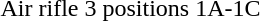<table>
<tr>
<td rowspan="2">Air rifle 3 positions 1A-1C<br></td>
<td rowspan="2"></td>
<td></td>
<td rowspan="2"></td>
</tr>
<tr>
<td></td>
</tr>
</table>
